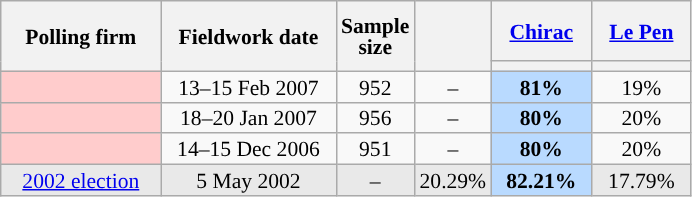<table class="wikitable sortable" style="text-align:center;font-size:90%;line-height:14px;">
<tr style="height:40px;">
<th style="width:100px;" rowspan="2">Polling firm</th>
<th style="width:110px;" rowspan="2">Fieldwork date</th>
<th style="width:35px;" rowspan="2">Sample<br>size</th>
<th style="width:30px;" rowspan="2"></th>
<th class="unsortable" style="width:60px;"><a href='#'>Chirac</a><br></th>
<th class="unsortable" style="width:60px;"><a href='#'>Le Pen</a><br></th>
</tr>
<tr>
<th style="background:"></th>
<th style="background:"></th>
</tr>
<tr>
<td style="background:#FFCCCC;"></td>
<td data-sort-value="2007-02-15">13–15 Feb 2007</td>
<td>952</td>
<td>–</td>
<td style="background:#B9DAFF;"><strong>81%</strong></td>
<td>19%</td>
</tr>
<tr>
<td style="background:#FFCCCC;"></td>
<td data-sort-value="2007-01-20">18–20 Jan 2007</td>
<td>956</td>
<td>–</td>
<td style="background:#B9DAFF;"><strong>80%</strong></td>
<td>20%</td>
</tr>
<tr>
<td style="background:#FFCCCC;"></td>
<td data-sort-value="2006-12-15">14–15 Dec 2006</td>
<td>951</td>
<td>–</td>
<td style="background:#B9DAFF;"><strong>80%</strong></td>
<td>20%</td>
</tr>
<tr style="background:#E9E9E9;">
<td><a href='#'>2002 election</a></td>
<td data-sort-value="2002-05-05">5 May 2002</td>
<td>–</td>
<td>20.29%</td>
<td style="background:#B9DAFF;"><strong>82.21%</strong></td>
<td>17.79%</td>
</tr>
</table>
